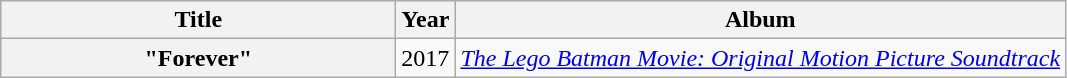<table class="wikitable plainrowheaders" style="text-align:center;" border="1">
<tr>
<th scope="col" style="width:16em;">Title</th>
<th scope="col">Year</th>
<th scope="col">Album</th>
</tr>
<tr>
<th scope="row">"Forever"</th>
<td>2017</td>
<td><em><a href='#'>The Lego Batman Movie: Original Motion Picture Soundtrack</a></em></td>
</tr>
</table>
